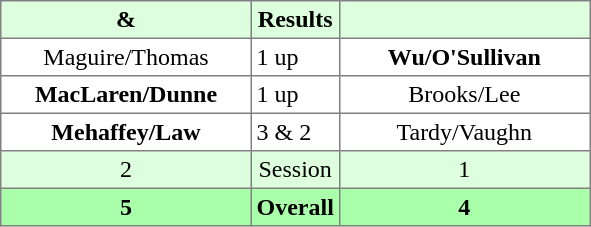<table border="1" cellpadding="3" style="border-collapse:collapse; text-align:center;">
<tr style="background:#ddffdd;">
<th width=160> & </th>
<th>Results</th>
<th width=160></th>
</tr>
<tr>
<td>Maguire/Thomas</td>
<td align=left> 1 up</td>
<td><strong>Wu/O'Sullivan</strong></td>
</tr>
<tr>
<td><strong>MacLaren/Dunne</strong></td>
<td align=left> 1 up</td>
<td>Brooks/Lee</td>
</tr>
<tr>
<td><strong>Mehaffey/Law</strong></td>
<td align=left> 3 & 2</td>
<td>Tardy/Vaughn</td>
</tr>
<tr style="background:#ddffdd;">
<td>2</td>
<td>Session</td>
<td>1</td>
</tr>
<tr style="background:#aaffaa;">
<th>5</th>
<th>Overall</th>
<th>4</th>
</tr>
</table>
